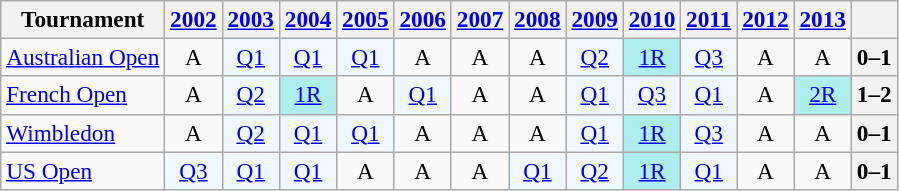<table class=wikitable style=text-align:center;font-size:97%>
<tr>
<th>Tournament</th>
<th><a href='#'>2002</a></th>
<th><a href='#'>2003</a></th>
<th><a href='#'>2004</a></th>
<th><a href='#'>2005</a></th>
<th><a href='#'>2006</a></th>
<th><a href='#'>2007</a></th>
<th><a href='#'>2008</a></th>
<th><a href='#'>2009</a></th>
<th><a href='#'>2010</a></th>
<th><a href='#'>2011</a></th>
<th><a href='#'>2012</a></th>
<th><a href='#'>2013</a></th>
<th></th>
</tr>
<tr>
<td align=left><a href='#'>Australian Open</a></td>
<td>A</td>
<td bgcolor=f0f8ff><a href='#'>Q1</a></td>
<td bgcolor=f0f8ff><a href='#'>Q1</a></td>
<td bgcolor=f0f8ff><a href='#'>Q1</a></td>
<td>A</td>
<td>A</td>
<td>A</td>
<td bgcolor=f0f8ff><a href='#'>Q2</a></td>
<td bgcolor=afeeee><a href='#'>1R</a></td>
<td bgcolor=f0f8ff><a href='#'>Q3</a></td>
<td>A</td>
<td>A</td>
<th>0–1</th>
</tr>
<tr>
<td align=left><a href='#'>French Open</a></td>
<td>A</td>
<td bgcolor=f0f8ff><a href='#'>Q2</a></td>
<td bgcolor=afeeee><a href='#'>1R</a></td>
<td>A</td>
<td bgcolor=f0f8ff><a href='#'>Q1</a></td>
<td>A</td>
<td>A</td>
<td bgcolor=f0f8ff><a href='#'>Q1</a></td>
<td bgcolor=f0f8ff><a href='#'>Q3</a></td>
<td bgcolor=f0f8ff><a href='#'>Q1</a></td>
<td>A</td>
<td bgcolor=afeeee><a href='#'>2R</a></td>
<th>1–2</th>
</tr>
<tr>
<td align=left><a href='#'>Wimbledon</a></td>
<td>A</td>
<td bgcolor=f0f8ff><a href='#'>Q2</a></td>
<td bgcolor=f0f8ff><a href='#'>Q1</a></td>
<td bgcolor=f0f8ff><a href='#'>Q1</a></td>
<td>A</td>
<td>A</td>
<td>A</td>
<td bgcolor=f0f8ff><a href='#'>Q1</a></td>
<td bgcolor=afeeee><a href='#'>1R</a></td>
<td bgcolor=f0f8ff><a href='#'>Q3</a></td>
<td>A</td>
<td>A</td>
<th>0–1</th>
</tr>
<tr>
<td align=left><a href='#'>US Open</a></td>
<td bgcolor=f0f8ff><a href='#'>Q3</a></td>
<td bgcolor=f0f8ff><a href='#'>Q1</a></td>
<td bgcolor=f0f8ff><a href='#'>Q1</a></td>
<td>A</td>
<td>A</td>
<td>A</td>
<td bgcolor=f0f8ff><a href='#'>Q1</a></td>
<td bgcolor=f0f8ff><a href='#'>Q2</a></td>
<td bgcolor=afeeee><a href='#'>1R</a></td>
<td bgcolor=f0f8ff><a href='#'>Q1</a></td>
<td>A</td>
<td>A</td>
<th>0–1</th>
</tr>
</table>
